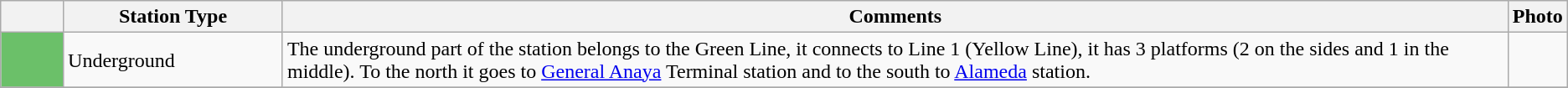<table class="wikitable">
<tr>
<th></th>
<th>Station Type</th>
<th>Comments</th>
<th>Photo</th>
</tr>
<tr>
<td width="4%" rowspan="1" bgcolor="#6bc069"> </td>
<td width="14%">Underground</td>
<td>The underground part of the station belongs to the Green Line, it connects to Line 1 (Yellow Line), it has 3 platforms (2 on the sides and 1 in the middle). To the north it goes to <a href='#'>General Anaya</a> Terminal station and to the south to <a href='#'>Alameda</a> station.</td>
<td></td>
</tr>
<tr>
</tr>
</table>
